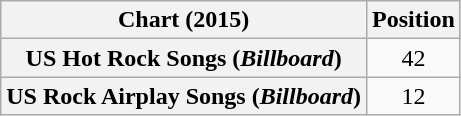<table class="wikitable sortable plainrowheaders" style="text-align:center">
<tr>
<th scope="col">Chart (2015)</th>
<th scope="col">Position</th>
</tr>
<tr>
<th scope="row">US Hot Rock Songs (<em>Billboard</em>)</th>
<td>42</td>
</tr>
<tr>
<th scope="row">US Rock Airplay Songs (<em>Billboard</em>)</th>
<td>12</td>
</tr>
</table>
